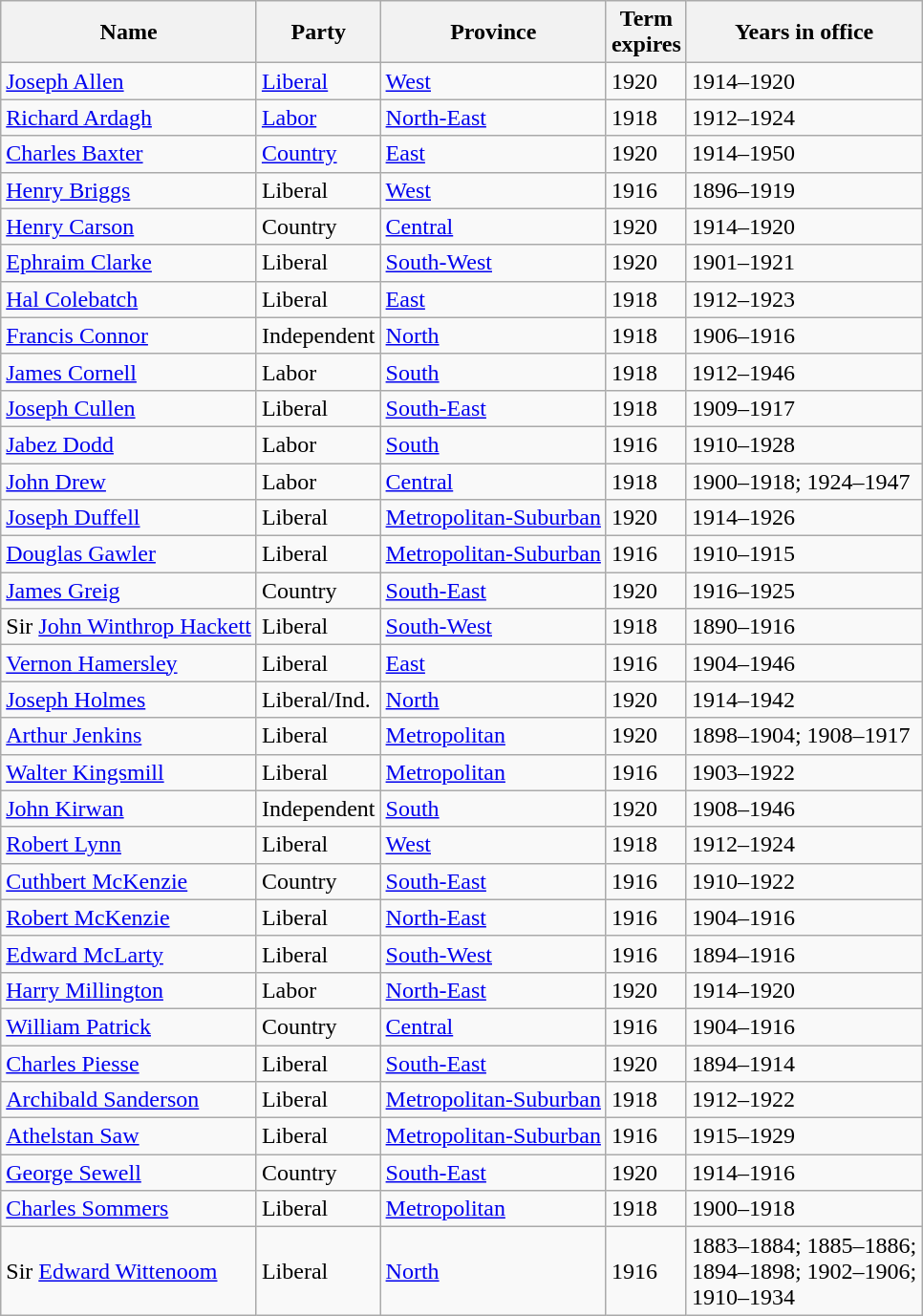<table class="wikitable sortable">
<tr>
<th>Name</th>
<th>Party</th>
<th>Province</th>
<th>Term<br>expires</th>
<th>Years in office</th>
</tr>
<tr>
<td><a href='#'>Joseph Allen</a></td>
<td><a href='#'>Liberal</a></td>
<td><a href='#'>West</a></td>
<td>1920</td>
<td>1914–1920</td>
</tr>
<tr>
<td><a href='#'>Richard Ardagh</a></td>
<td><a href='#'>Labor</a></td>
<td><a href='#'>North-East</a></td>
<td>1918</td>
<td>1912–1924</td>
</tr>
<tr>
<td><a href='#'>Charles Baxter</a></td>
<td><a href='#'>Country</a></td>
<td><a href='#'>East</a></td>
<td>1920</td>
<td>1914–1950</td>
</tr>
<tr>
<td><a href='#'>Henry Briggs</a></td>
<td>Liberal</td>
<td><a href='#'>West</a></td>
<td>1916</td>
<td>1896–1919</td>
</tr>
<tr>
<td><a href='#'>Henry Carson</a></td>
<td>Country</td>
<td><a href='#'>Central</a></td>
<td>1920</td>
<td>1914–1920</td>
</tr>
<tr>
<td><a href='#'>Ephraim Clarke</a></td>
<td>Liberal</td>
<td><a href='#'>South-West</a></td>
<td>1920</td>
<td>1901–1921</td>
</tr>
<tr>
<td><a href='#'>Hal Colebatch</a></td>
<td>Liberal</td>
<td><a href='#'>East</a></td>
<td>1918</td>
<td>1912–1923</td>
</tr>
<tr>
<td><a href='#'>Francis Connor</a></td>
<td>Independent</td>
<td><a href='#'>North</a></td>
<td>1918</td>
<td>1906–1916</td>
</tr>
<tr>
<td><a href='#'>James Cornell</a></td>
<td>Labor</td>
<td><a href='#'>South</a></td>
<td>1918</td>
<td>1912–1946</td>
</tr>
<tr>
<td><a href='#'>Joseph Cullen</a></td>
<td>Liberal</td>
<td><a href='#'>South-East</a></td>
<td>1918</td>
<td>1909–1917</td>
</tr>
<tr>
<td><a href='#'>Jabez Dodd</a></td>
<td>Labor</td>
<td><a href='#'>South</a></td>
<td>1916</td>
<td>1910–1928</td>
</tr>
<tr>
<td><a href='#'>John Drew</a></td>
<td>Labor</td>
<td><a href='#'>Central</a></td>
<td>1918</td>
<td>1900–1918; 1924–1947</td>
</tr>
<tr>
<td><a href='#'>Joseph Duffell</a></td>
<td>Liberal</td>
<td><a href='#'>Metropolitan-Suburban</a></td>
<td>1920</td>
<td>1914–1926</td>
</tr>
<tr>
<td><a href='#'>Douglas Gawler</a></td>
<td>Liberal</td>
<td><a href='#'>Metropolitan-Suburban</a></td>
<td>1916</td>
<td>1910–1915</td>
</tr>
<tr>
<td><a href='#'>James Greig</a></td>
<td>Country</td>
<td><a href='#'>South-East</a></td>
<td>1920</td>
<td>1916–1925</td>
</tr>
<tr>
<td>Sir <a href='#'>John Winthrop Hackett</a></td>
<td>Liberal</td>
<td><a href='#'>South-West</a></td>
<td>1918</td>
<td>1890–1916</td>
</tr>
<tr>
<td><a href='#'>Vernon Hamersley</a></td>
<td>Liberal</td>
<td><a href='#'>East</a></td>
<td>1916</td>
<td>1904–1946</td>
</tr>
<tr>
<td><a href='#'>Joseph Holmes</a></td>
<td>Liberal/Ind.</td>
<td><a href='#'>North</a></td>
<td>1920</td>
<td>1914–1942</td>
</tr>
<tr>
<td><a href='#'>Arthur Jenkins</a></td>
<td>Liberal</td>
<td><a href='#'>Metropolitan</a></td>
<td>1920</td>
<td>1898–1904; 1908–1917</td>
</tr>
<tr>
<td><a href='#'>Walter Kingsmill</a></td>
<td>Liberal</td>
<td><a href='#'>Metropolitan</a></td>
<td>1916</td>
<td>1903–1922</td>
</tr>
<tr>
<td><a href='#'>John Kirwan</a></td>
<td>Independent</td>
<td><a href='#'>South</a></td>
<td>1920</td>
<td>1908–1946</td>
</tr>
<tr>
<td><a href='#'>Robert Lynn</a></td>
<td>Liberal</td>
<td><a href='#'>West</a></td>
<td>1918</td>
<td>1912–1924</td>
</tr>
<tr>
<td><a href='#'>Cuthbert McKenzie</a></td>
<td>Country</td>
<td><a href='#'>South-East</a></td>
<td>1916</td>
<td>1910–1922</td>
</tr>
<tr>
<td><a href='#'>Robert McKenzie</a></td>
<td>Liberal</td>
<td><a href='#'>North-East</a></td>
<td>1916</td>
<td>1904–1916</td>
</tr>
<tr>
<td><a href='#'>Edward McLarty</a></td>
<td>Liberal</td>
<td><a href='#'>South-West</a></td>
<td>1916</td>
<td>1894–1916</td>
</tr>
<tr>
<td><a href='#'>Harry Millington</a></td>
<td>Labor</td>
<td><a href='#'>North-East</a></td>
<td>1920</td>
<td>1914–1920</td>
</tr>
<tr>
<td><a href='#'>William Patrick</a></td>
<td>Country</td>
<td><a href='#'>Central</a></td>
<td>1916</td>
<td>1904–1916</td>
</tr>
<tr>
<td><a href='#'>Charles Piesse</a></td>
<td>Liberal</td>
<td><a href='#'>South-East</a></td>
<td>1920</td>
<td>1894–1914</td>
</tr>
<tr>
<td><a href='#'>Archibald Sanderson</a></td>
<td>Liberal</td>
<td><a href='#'>Metropolitan-Suburban</a></td>
<td>1918</td>
<td>1912–1922</td>
</tr>
<tr>
<td><a href='#'>Athelstan Saw</a></td>
<td>Liberal</td>
<td><a href='#'>Metropolitan-Suburban</a></td>
<td>1916</td>
<td>1915–1929</td>
</tr>
<tr>
<td><a href='#'>George Sewell</a></td>
<td>Country</td>
<td><a href='#'>South-East</a></td>
<td>1920</td>
<td>1914–1916</td>
</tr>
<tr>
<td><a href='#'>Charles Sommers</a></td>
<td>Liberal</td>
<td><a href='#'>Metropolitan</a></td>
<td>1918</td>
<td>1900–1918</td>
</tr>
<tr>
<td>Sir <a href='#'>Edward Wittenoom</a></td>
<td>Liberal</td>
<td><a href='#'>North</a></td>
<td>1916</td>
<td>1883–1884; 1885–1886;<br>1894–1898; 1902–1906;<br>1910–1934</td>
</tr>
</table>
